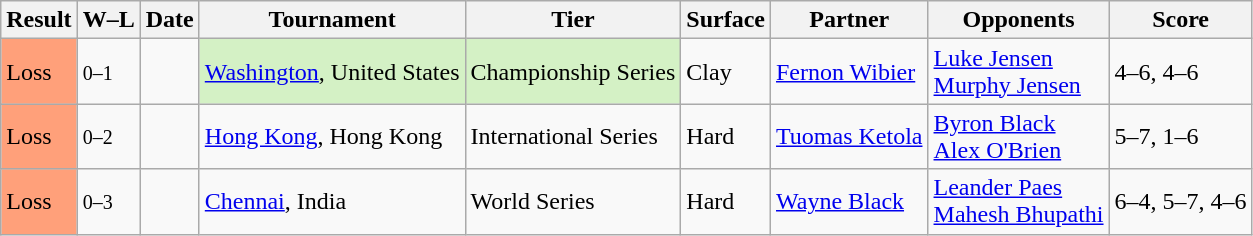<table class="sortable wikitable">
<tr>
<th>Result</th>
<th class="unsortable">W–L</th>
<th>Date</th>
<th>Tournament</th>
<th>Tier</th>
<th>Surface</th>
<th>Partner</th>
<th>Opponents</th>
<th class="unsortable">Score</th>
</tr>
<tr>
<td style="background:#ffa07a;">Loss</td>
<td><small>0–1</small></td>
<td><a href='#'></a></td>
<td style="background:#d4f1c5;"><a href='#'>Washington</a>, United States</td>
<td style="background:#d4f1c5;">Championship Series</td>
<td>Clay</td>
<td> <a href='#'>Fernon Wibier</a></td>
<td> <a href='#'>Luke Jensen</a> <br>  <a href='#'>Murphy Jensen</a></td>
<td>4–6, 4–6</td>
</tr>
<tr>
<td style="background:#ffa07a;">Loss</td>
<td><small>0–2</small></td>
<td><a href='#'></a></td>
<td><a href='#'>Hong Kong</a>, Hong Kong</td>
<td>International Series</td>
<td>Hard</td>
<td> <a href='#'>Tuomas Ketola</a></td>
<td> <a href='#'>Byron Black</a> <br>  <a href='#'>Alex O'Brien</a></td>
<td>5–7, 1–6</td>
</tr>
<tr>
<td style="background:#ffa07a;">Loss</td>
<td><small>0–3</small></td>
<td><a href='#'></a></td>
<td><a href='#'>Chennai</a>, India</td>
<td>World Series</td>
<td>Hard</td>
<td> <a href='#'>Wayne Black</a></td>
<td> <a href='#'>Leander Paes</a> <br>  <a href='#'>Mahesh Bhupathi</a></td>
<td>6–4, 5–7, 4–6</td>
</tr>
</table>
